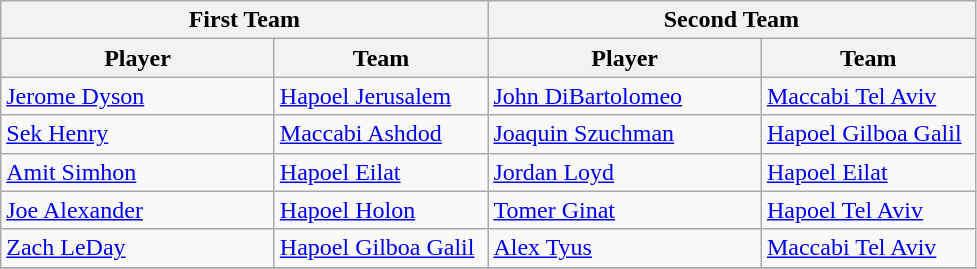<table class="wikitable sortable">
<tr>
<th ! colspan=2>First Team</th>
<th colspan=2>Second Team</th>
</tr>
<tr>
<th style="text-align:center;width:175px;">Player</th>
<th style="text-align:center;width:135px;">Team</th>
<th style="text-align:center;width:175px;">Player</th>
<th style="text-align:center;width:135px;">Team</th>
</tr>
<tr>
<td> <a href='#'>Jerome Dyson</a></td>
<td><a href='#'>Hapoel Jerusalem</a></td>
<td> <a href='#'>John DiBartolomeo</a></td>
<td><a href='#'>Maccabi Tel Aviv</a></td>
</tr>
<tr>
<td> <a href='#'>Sek Henry</a></td>
<td><a href='#'>Maccabi Ashdod</a></td>
<td> <a href='#'>Joaquin Szuchman</a></td>
<td><a href='#'>Hapoel Gilboa Galil</a></td>
</tr>
<tr>
<td> <a href='#'>Amit Simhon</a></td>
<td><a href='#'>Hapoel Eilat</a></td>
<td> <a href='#'>Jordan Loyd</a></td>
<td><a href='#'>Hapoel Eilat</a></td>
</tr>
<tr>
<td> <a href='#'>Joe Alexander</a></td>
<td><a href='#'>Hapoel Holon</a></td>
<td> <a href='#'>Tomer Ginat</a></td>
<td><a href='#'>Hapoel Tel Aviv</a></td>
</tr>
<tr>
<td> <a href='#'>Zach LeDay</a></td>
<td><a href='#'>Hapoel Gilboa Galil</a></td>
<td> <a href='#'>Alex Tyus</a></td>
<td><a href='#'>Maccabi Tel Aviv</a></td>
</tr>
<tr>
</tr>
</table>
